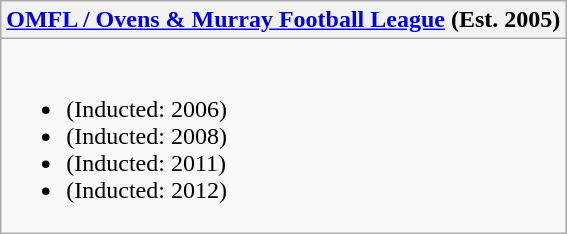<table class="wikitable collapsible collapsed">
<tr>
<th><strong><a href='#'>OMFL / Ovens & Murray Football League</a> (Est. 2005)</strong> </th>
</tr>
<tr>
<td><br><ul><li> (Inducted: 2006)</li><li> (Inducted: 2008)</li><li> (Inducted: 2011)</li><li> (Inducted: 2012)</li></ul></td>
</tr>
</table>
